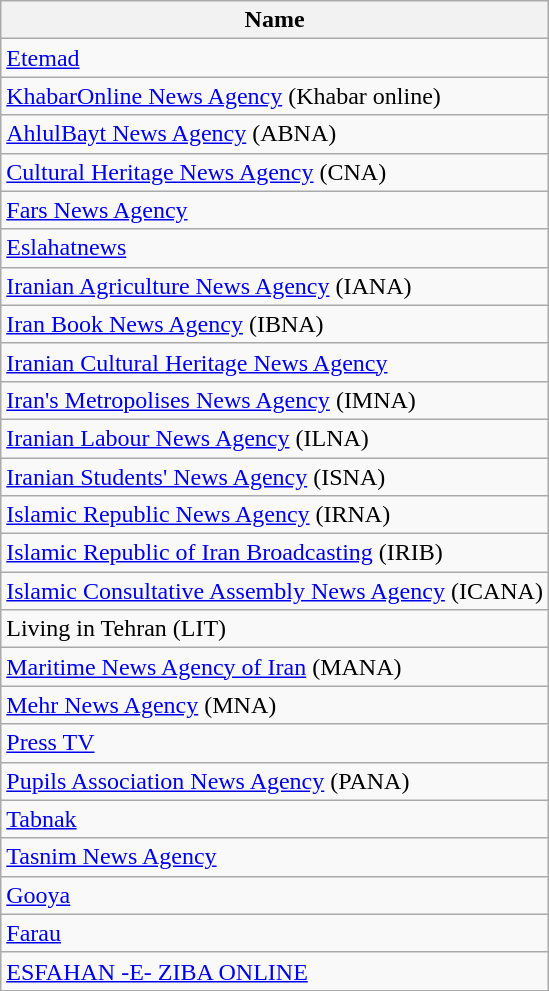<table class="wikitable sortable">
<tr>
<th>Name</th>
</tr>
<tr>
<td><a href='#'>Etemad</a></td>
</tr>
<tr>
<td><a href='#'>KhabarOnline News Agency</a> (Khabar online)</td>
</tr>
<tr>
<td><a href='#'>AhlulBayt News Agency</a> (ABNA)</td>
</tr>
<tr>
<td><a href='#'>Cultural Heritage News Agency</a> (CNA)</td>
</tr>
<tr>
<td><a href='#'>Fars News Agency</a></td>
</tr>
<tr>
<td><a href='#'>Eslahatnews</a></td>
</tr>
<tr>
<td><a href='#'>Iranian Agriculture News Agency</a> (IANA)</td>
</tr>
<tr>
<td><a href='#'>Iran Book News Agency</a> (IBNA)</td>
</tr>
<tr>
<td><a href='#'>Iranian Cultural Heritage News Agency</a></td>
</tr>
<tr>
<td><a href='#'>Iran's Metropolises News Agency</a> (IMNA)</td>
</tr>
<tr>
<td><a href='#'>Iranian Labour News Agency</a> (ILNA)</td>
</tr>
<tr>
<td><a href='#'>Iranian Students' News Agency</a> (ISNA)</td>
</tr>
<tr>
<td><a href='#'>Islamic Republic News Agency</a> (IRNA)</td>
</tr>
<tr>
<td><a href='#'>Islamic Republic of Iran Broadcasting</a> (IRIB)</td>
</tr>
<tr>
<td><a href='#'>Islamic Consultative Assembly News Agency</a> (ICANA)</td>
</tr>
<tr>
<td>Living in Tehran (LIT)</td>
</tr>
<tr>
<td><a href='#'>Maritime News Agency of Iran</a> (MANA)</td>
</tr>
<tr>
<td><a href='#'>Mehr News Agency</a> (MNA)</td>
</tr>
<tr>
<td><a href='#'>Press TV</a></td>
</tr>
<tr>
<td><a href='#'>Pupils Association News Agency</a> (PANA)</td>
</tr>
<tr>
<td><a href='#'>Tabnak</a></td>
</tr>
<tr>
<td><a href='#'>Tasnim News Agency</a></td>
</tr>
<tr>
<td><a href='#'>Gooya</a></td>
</tr>
<tr>
<td><a href='#'>Farau</a></td>
</tr>
<tr>
<td><a href='#'>ESFAHAN -E- ZIBA ONLINE</a></td>
</tr>
</table>
